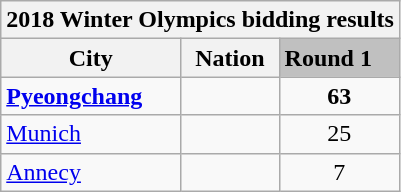<table class="wikitable">
<tr>
<th colspan="7">2018 Winter Olympics bidding results</th>
</tr>
<tr>
<th>City</th>
<th>Nation</th>
<td style="background:silver;"><strong>Round 1</strong></td>
</tr>
<tr>
<td><strong><a href='#'>Pyeongchang</a></strong></td>
<td></td>
<td align=center><strong>63</strong></td>
</tr>
<tr>
<td><a href='#'>Munich</a></td>
<td></td>
<td align=center>25</td>
</tr>
<tr>
<td><a href='#'>Annecy</a></td>
<td></td>
<td align=center>7</td>
</tr>
</table>
